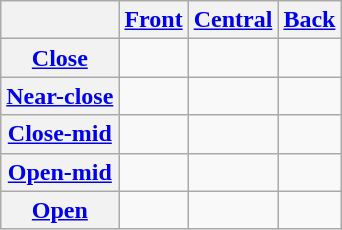<table class="wikitable" style=text-align:center>
<tr>
<th></th>
<th><a href='#'>Front</a></th>
<th><a href='#'>Central</a></th>
<th><a href='#'>Back</a></th>
</tr>
<tr>
<th><a href='#'>Close</a></th>
<td></td>
<td></td>
<td></td>
</tr>
<tr>
<th><a href='#'>Near-close</a></th>
<td></td>
<td></td>
<td></td>
</tr>
<tr>
<th><a href='#'>Close-mid</a></th>
<td></td>
<td></td>
<td></td>
</tr>
<tr>
<th><a href='#'>Open-mid</a></th>
<td></td>
<td></td>
<td></td>
</tr>
<tr>
<th><a href='#'>Open</a></th>
<td></td>
<td></td>
<td></td>
</tr>
</table>
